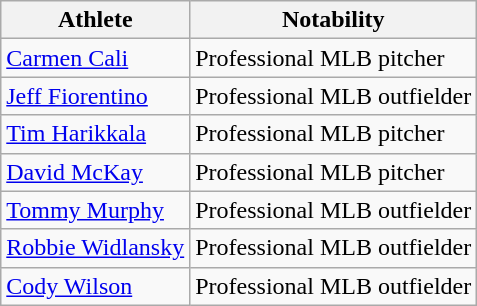<table class="wikitable">
<tr>
<th>Athlete</th>
<th>Notability</th>
</tr>
<tr>
<td><a href='#'>Carmen Cali</a></td>
<td>Professional MLB pitcher</td>
</tr>
<tr>
<td><a href='#'>Jeff Fiorentino</a></td>
<td>Professional MLB outfielder</td>
</tr>
<tr>
<td><a href='#'>Tim Harikkala</a></td>
<td>Professional MLB pitcher</td>
</tr>
<tr>
<td><a href='#'>David McKay</a></td>
<td>Professional MLB pitcher</td>
</tr>
<tr>
<td><a href='#'>Tommy Murphy</a></td>
<td>Professional MLB outfielder</td>
</tr>
<tr>
<td><a href='#'>Robbie Widlansky</a></td>
<td>Professional MLB outfielder</td>
</tr>
<tr>
<td><a href='#'>Cody Wilson</a></td>
<td>Professional MLB outfielder</td>
</tr>
</table>
